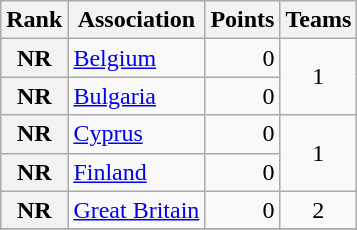<table class="wikitable">
<tr>
<th>Rank</th>
<th>Association</th>
<th>Points</th>
<th>Teams</th>
</tr>
<tr>
<th>NR</th>
<td> <a href='#'>Belgium</a></td>
<td align=right>0</td>
<td align=center rowspan=2>1</td>
</tr>
<tr>
<th>NR</th>
<td> <a href='#'>Bulgaria</a></td>
<td align=right>0</td>
</tr>
<tr>
<th>NR</th>
<td> <a href='#'>Cyprus</a></td>
<td align=right>0</td>
<td align=center rowspan=2>1</td>
</tr>
<tr>
<th>NR</th>
<td> <a href='#'>Finland</a></td>
<td align=right>0</td>
</tr>
<tr>
<th>NR</th>
<td> <a href='#'>Great Britain</a></td>
<td align=right>0</td>
<td align=center rowspan=1>2</td>
</tr>
<tr>
</tr>
</table>
